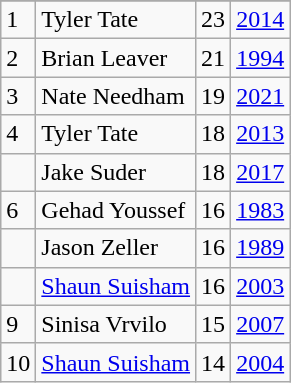<table class="wikitable">
<tr>
</tr>
<tr>
<td>1</td>
<td>Tyler Tate</td>
<td>23</td>
<td><a href='#'>2014</a></td>
</tr>
<tr>
<td>2</td>
<td>Brian Leaver</td>
<td>21</td>
<td><a href='#'>1994</a></td>
</tr>
<tr>
<td>3</td>
<td>Nate Needham</td>
<td>19</td>
<td><a href='#'>2021</a></td>
</tr>
<tr>
<td>4</td>
<td>Tyler Tate</td>
<td>18</td>
<td><a href='#'>2013</a></td>
</tr>
<tr>
<td></td>
<td>Jake Suder</td>
<td>18</td>
<td><a href='#'>2017</a></td>
</tr>
<tr>
<td>6</td>
<td>Gehad Youssef</td>
<td>16</td>
<td><a href='#'>1983</a></td>
</tr>
<tr>
<td></td>
<td>Jason Zeller</td>
<td>16</td>
<td><a href='#'>1989</a></td>
</tr>
<tr>
<td></td>
<td><a href='#'>Shaun Suisham</a></td>
<td>16</td>
<td><a href='#'>2003</a></td>
</tr>
<tr>
<td>9</td>
<td>Sinisa Vrvilo</td>
<td>15</td>
<td><a href='#'>2007</a></td>
</tr>
<tr>
<td>10</td>
<td><a href='#'>Shaun Suisham</a></td>
<td>14</td>
<td><a href='#'>2004</a></td>
</tr>
</table>
